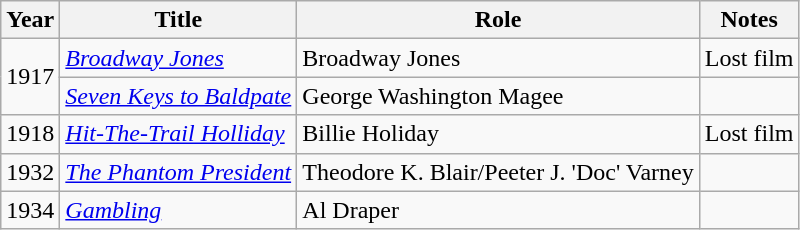<table class="wikitable">
<tr>
<th>Year</th>
<th>Title</th>
<th>Role</th>
<th>Notes</th>
</tr>
<tr>
<td rowspan=2>1917</td>
<td><em><a href='#'>Broadway Jones</a></em></td>
<td>Broadway Jones</td>
<td>Lost film</td>
</tr>
<tr>
<td><em><a href='#'>Seven Keys to Baldpate</a></em></td>
<td>George Washington Magee</td>
<td></td>
</tr>
<tr>
<td>1918</td>
<td><em><a href='#'>Hit-The-Trail Holliday</a></em></td>
<td>Billie Holiday</td>
<td>Lost film</td>
</tr>
<tr>
<td>1932</td>
<td><em><a href='#'>The Phantom President</a></em></td>
<td>Theodore K. Blair/Peeter J. 'Doc' Varney</td>
<td></td>
</tr>
<tr>
<td>1934</td>
<td><em><a href='#'>Gambling</a></em></td>
<td>Al Draper</td>
<td></td>
</tr>
</table>
